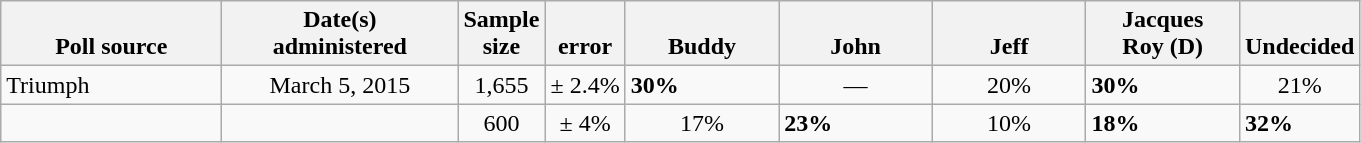<table class="wikitable">
<tr valign= bottom>
<th style="width:140px;">Poll source</th>
<th style="width:150px;">Date(s)<br>administered</th>
<th class=small>Sample<br>size</th>
<th class=small><small></small><br>error</th>
<th style="width:95px;">Buddy<br></th>
<th style="width:95px;">John<br></th>
<th style="width:95px;">Jeff<br></th>
<th style="width:95px;">Jacques<br>Roy (D)</th>
<th>Undecided</th>
</tr>
<tr>
<td>Triumph</td>
<td align=center>March 5, 2015</td>
<td align=center>1,655</td>
<td align=center>± 2.4%</td>
<td><strong>30%</strong></td>
<td align=center>—</td>
<td align=center>20%</td>
<td><strong>30%</strong></td>
<td align=center>21%</td>
</tr>
<tr>
<td></td>
<td align=center></td>
<td align=center>600</td>
<td align=center>± 4%</td>
<td align=center>17%</td>
<td><strong>23%</strong></td>
<td align=center>10%</td>
<td><strong>18%</strong></td>
<td><strong>32%</strong></td>
</tr>
</table>
